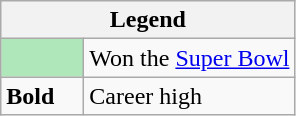<table class="wikitable mw-collapsible">
<tr>
<th colspan="2">Legend</th>
</tr>
<tr>
<td style="background:#afe6ba; width:3em;"></td>
<td>Won the <a href='#'>Super Bowl</a></td>
</tr>
<tr>
<td><strong>Bold</strong></td>
<td>Career high</td>
</tr>
</table>
